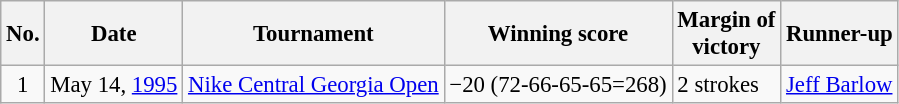<table class="wikitable" style="font-size:95%;">
<tr>
<th>No.</th>
<th>Date</th>
<th>Tournament</th>
<th>Winning score</th>
<th>Margin of<br>victory</th>
<th>Runner-up</th>
</tr>
<tr>
<td align=center>1</td>
<td align=right>May 14, <a href='#'>1995</a></td>
<td><a href='#'>Nike Central Georgia Open</a></td>
<td>−20 (72-66-65-65=268)</td>
<td>2 strokes</td>
<td> <a href='#'>Jeff Barlow</a></td>
</tr>
</table>
